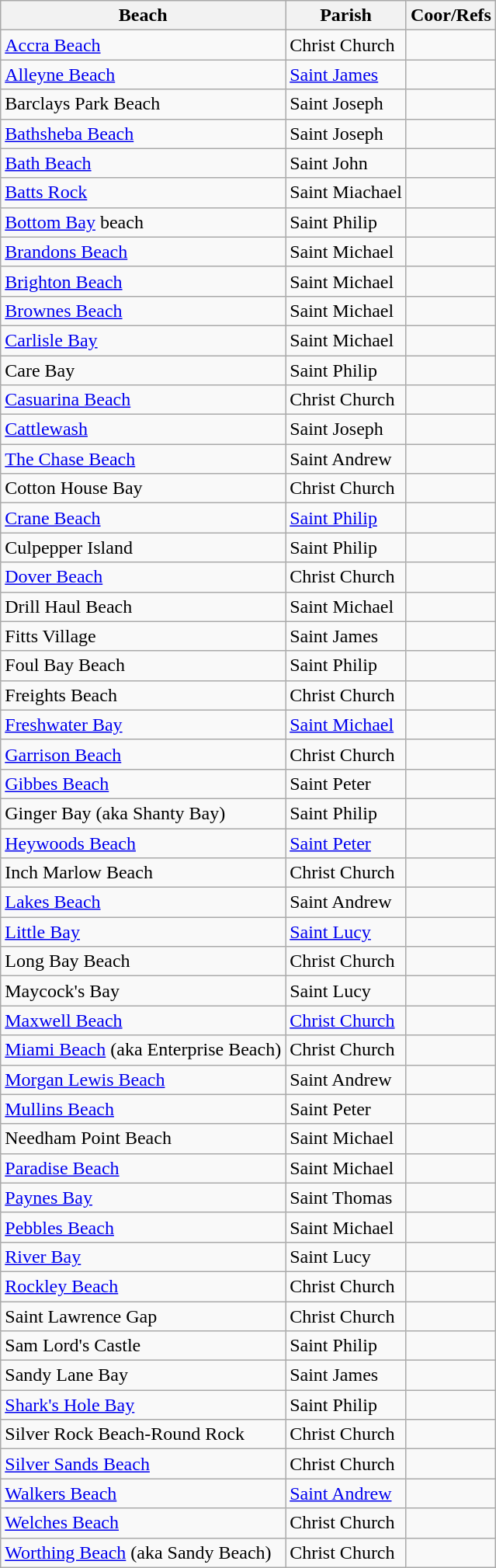<table class="wikitable sortable">
<tr>
<th>Beach</th>
<th>Parish</th>
<th>Coor/Refs</th>
</tr>
<tr>
<td><a href='#'>Accra Beach</a></td>
<td>Christ Church</td>
<td></td>
</tr>
<tr>
<td><a href='#'>Alleyne Beach</a></td>
<td><a href='#'>Saint James</a></td>
<td><br></td>
</tr>
<tr>
<td>Barclays Park Beach</td>
<td>Saint Joseph</td>
<td></td>
</tr>
<tr>
<td><a href='#'>Bathsheba Beach</a></td>
<td>Saint Joseph</td>
<td></td>
</tr>
<tr>
<td><a href='#'>Bath Beach</a></td>
<td>Saint John</td>
<td></td>
</tr>
<tr>
<td><a href='#'>Batts Rock</a></td>
<td>Saint Miachael</td>
<td></td>
</tr>
<tr>
<td><a href='#'>Bottom Bay</a> beach</td>
<td>Saint Philip</td>
<td></td>
</tr>
<tr>
<td><a href='#'>Brandons Beach</a></td>
<td>Saint Michael</td>
<td></td>
</tr>
<tr>
<td><a href='#'>Brighton Beach</a></td>
<td>Saint Michael</td>
<td></td>
</tr>
<tr>
<td><a href='#'>Brownes Beach</a></td>
<td>Saint Michael</td>
<td></td>
</tr>
<tr>
<td><a href='#'>Carlisle Bay</a></td>
<td>Saint Michael</td>
<td></td>
</tr>
<tr>
<td>Care Bay</td>
<td>Saint Philip</td>
<td></td>
</tr>
<tr>
<td><a href='#'>Casuarina Beach</a></td>
<td>Christ Church</td>
<td></td>
</tr>
<tr>
<td><a href='#'>Cattlewash</a></td>
<td>Saint Joseph</td>
<td></td>
</tr>
<tr>
<td><a href='#'>The Chase Beach</a></td>
<td>Saint Andrew</td>
<td></td>
</tr>
<tr>
<td>Cotton House Bay</td>
<td>Christ Church</td>
<td></td>
</tr>
<tr>
<td><a href='#'>Crane Beach</a></td>
<td><a href='#'>Saint Philip</a></td>
<td></td>
</tr>
<tr>
<td>Culpepper Island</td>
<td>Saint Philip</td>
<td></td>
</tr>
<tr>
<td><a href='#'>Dover Beach</a></td>
<td>Christ Church</td>
<td></td>
</tr>
<tr>
<td>Drill Haul Beach</td>
<td>Saint Michael</td>
<td></td>
</tr>
<tr>
<td>Fitts Village</td>
<td>Saint James</td>
<td></td>
</tr>
<tr>
<td>Foul Bay Beach</td>
<td>Saint Philip</td>
<td></td>
</tr>
<tr>
<td>Freights Beach</td>
<td>Christ Church</td>
<td></td>
</tr>
<tr>
<td><a href='#'>Freshwater Bay</a></td>
<td><a href='#'>Saint Michael</a></td>
<td></td>
</tr>
<tr>
<td><a href='#'>Garrison Beach</a></td>
<td>Christ Church</td>
<td></td>
</tr>
<tr>
<td><a href='#'>Gibbes Beach</a></td>
<td>Saint Peter</td>
<td></td>
</tr>
<tr>
<td>Ginger Bay (aka Shanty Bay)</td>
<td>Saint Philip</td>
<td></td>
</tr>
<tr>
<td><a href='#'>Heywoods Beach</a></td>
<td><a href='#'>Saint Peter</a></td>
<td></td>
</tr>
<tr>
<td>Inch Marlow Beach</td>
<td>Christ Church</td>
<td></td>
</tr>
<tr>
<td><a href='#'>Lakes Beach</a></td>
<td>Saint Andrew</td>
<td></td>
</tr>
<tr>
<td><a href='#'>Little Bay</a></td>
<td><a href='#'>Saint Lucy</a></td>
<td></td>
</tr>
<tr>
<td>Long Bay Beach</td>
<td>Christ Church</td>
<td></td>
</tr>
<tr>
<td>Maycock's Bay</td>
<td>Saint Lucy</td>
<td></td>
</tr>
<tr>
<td><a href='#'>Maxwell Beach</a></td>
<td><a href='#'>Christ Church</a></td>
<td></td>
</tr>
<tr>
<td><a href='#'>Miami Beach</a> (aka Enterprise Beach)</td>
<td>Christ Church</td>
<td></td>
</tr>
<tr>
<td><a href='#'>Morgan Lewis Beach</a></td>
<td>Saint Andrew</td>
<td></td>
</tr>
<tr>
<td><a href='#'>Mullins Beach</a></td>
<td>Saint Peter</td>
<td></td>
</tr>
<tr>
<td>Needham Point Beach</td>
<td>Saint Michael</td>
<td></td>
</tr>
<tr>
<td><a href='#'>Paradise Beach</a></td>
<td>Saint Michael</td>
<td></td>
</tr>
<tr>
<td><a href='#'>Paynes Bay</a></td>
<td>Saint Thomas</td>
<td></td>
</tr>
<tr>
<td><a href='#'>Pebbles Beach</a></td>
<td>Saint Michael</td>
<td></td>
</tr>
<tr>
<td><a href='#'>River Bay</a></td>
<td>Saint Lucy</td>
<td></td>
</tr>
<tr>
<td><a href='#'>Rockley Beach</a></td>
<td>Christ Church</td>
<td></td>
</tr>
<tr>
<td>Saint Lawrence Gap</td>
<td>Christ Church</td>
<td></td>
</tr>
<tr>
<td>Sam Lord's Castle</td>
<td>Saint Philip</td>
<td></td>
</tr>
<tr>
<td>Sandy Lane Bay</td>
<td>Saint James</td>
<td></td>
</tr>
<tr>
<td><a href='#'>Shark's Hole Bay</a></td>
<td>Saint Philip</td>
<td></td>
</tr>
<tr>
<td>Silver Rock Beach-Round Rock</td>
<td>Christ Church</td>
<td></td>
</tr>
<tr>
<td><a href='#'>Silver Sands Beach</a></td>
<td>Christ Church</td>
<td></td>
</tr>
<tr>
<td><a href='#'>Walkers Beach</a></td>
<td><a href='#'>Saint Andrew</a></td>
<td></td>
</tr>
<tr>
<td><a href='#'>Welches Beach</a></td>
<td>Christ Church</td>
<td></td>
</tr>
<tr>
<td><a href='#'>Worthing Beach</a> (aka Sandy Beach)</td>
<td>Christ Church</td>
<td></td>
</tr>
</table>
